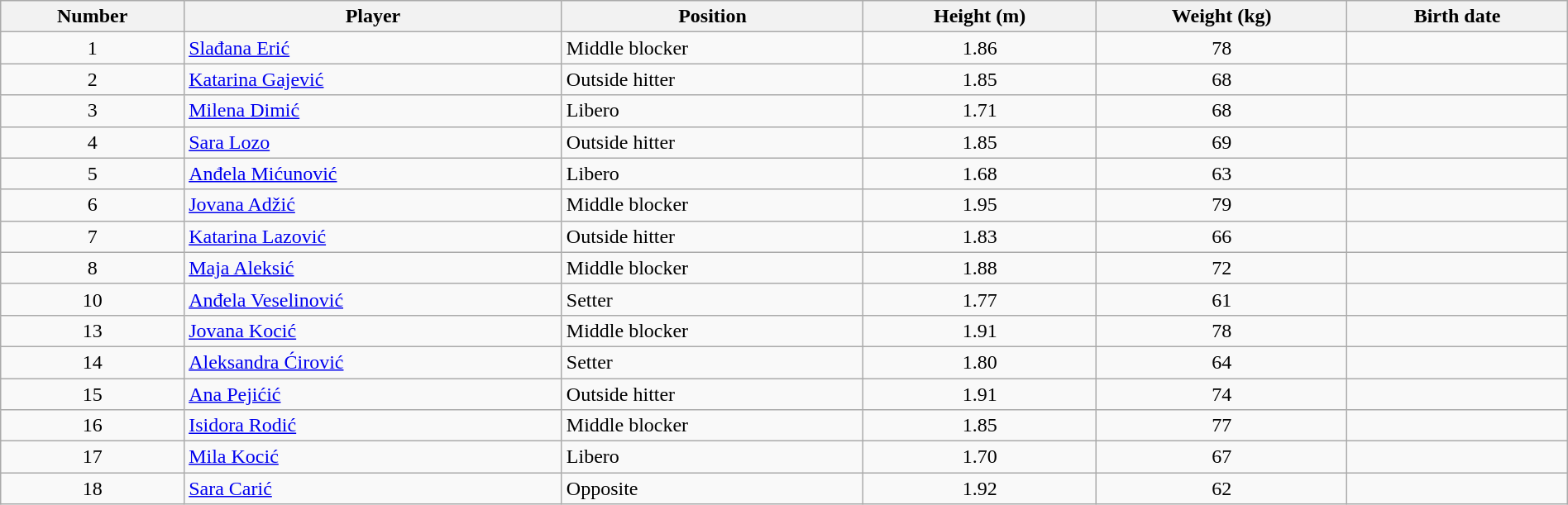<table class="wikitable" style="width:100%;">
<tr>
<th>Number</th>
<th>Player</th>
<th>Position</th>
<th>Height (m)</th>
<th>Weight (kg)</th>
<th>Birth date</th>
</tr>
<tr>
<td align=center>1</td>
<td> <a href='#'>Slađana Erić</a></td>
<td>Middle blocker</td>
<td align=center>1.86</td>
<td align=center>78</td>
<td></td>
</tr>
<tr>
<td align=center>2</td>
<td> <a href='#'>Katarina Gajević</a></td>
<td>Outside hitter</td>
<td align=center>1.85</td>
<td align=center>68</td>
<td></td>
</tr>
<tr>
<td align=center>3</td>
<td> <a href='#'>Milena Dimić</a></td>
<td>Libero</td>
<td align=center>1.71</td>
<td align=center>68</td>
<td></td>
</tr>
<tr>
<td align=center>4</td>
<td> <a href='#'>Sara Lozo</a></td>
<td>Outside hitter</td>
<td align=center>1.85</td>
<td align=center>69</td>
<td></td>
</tr>
<tr>
<td align=center>5</td>
<td> <a href='#'>Anđela Mićunović</a></td>
<td>Libero</td>
<td align=center>1.68</td>
<td align=center>63</td>
<td></td>
</tr>
<tr>
<td align=center>6</td>
<td> <a href='#'>Jovana Adžić</a></td>
<td>Middle blocker</td>
<td align=center>1.95</td>
<td align=center>79</td>
<td></td>
</tr>
<tr>
<td align=center>7</td>
<td> <a href='#'>Katarina Lazović</a></td>
<td>Outside hitter</td>
<td align=center>1.83</td>
<td align=center>66</td>
<td></td>
</tr>
<tr>
<td align=center>8</td>
<td> <a href='#'>Maja Aleksić</a></td>
<td>Middle blocker</td>
<td align=center>1.88</td>
<td align=center>72</td>
<td></td>
</tr>
<tr>
<td align=center>10</td>
<td> <a href='#'>Anđela Veselinović</a></td>
<td>Setter</td>
<td align=center>1.77</td>
<td align=center>61</td>
<td></td>
</tr>
<tr>
<td align=center>13</td>
<td> <a href='#'>Jovana Kocić</a></td>
<td>Middle blocker</td>
<td align=center>1.91</td>
<td align=center>78</td>
<td></td>
</tr>
<tr>
<td align=center>14</td>
<td> <a href='#'>Aleksandra Ćirović</a></td>
<td>Setter</td>
<td align=center>1.80</td>
<td align=center>64</td>
<td></td>
</tr>
<tr>
<td align=center>15</td>
<td> <a href='#'>Ana Pejićić</a></td>
<td>Outside hitter</td>
<td align=center>1.91</td>
<td align=center>74</td>
<td></td>
</tr>
<tr>
<td align=center>16</td>
<td> <a href='#'>Isidora Rodić</a></td>
<td>Middle blocker</td>
<td align=center>1.85</td>
<td align=center>77</td>
<td></td>
</tr>
<tr>
<td align=center>17</td>
<td> <a href='#'>Mila Kocić</a></td>
<td>Libero</td>
<td align=center>1.70</td>
<td align=center>67</td>
<td></td>
</tr>
<tr>
<td align=center>18</td>
<td> <a href='#'>Sara Carić</a></td>
<td>Opposite</td>
<td align=center>1.92</td>
<td align=center>62</td>
<td></td>
</tr>
</table>
